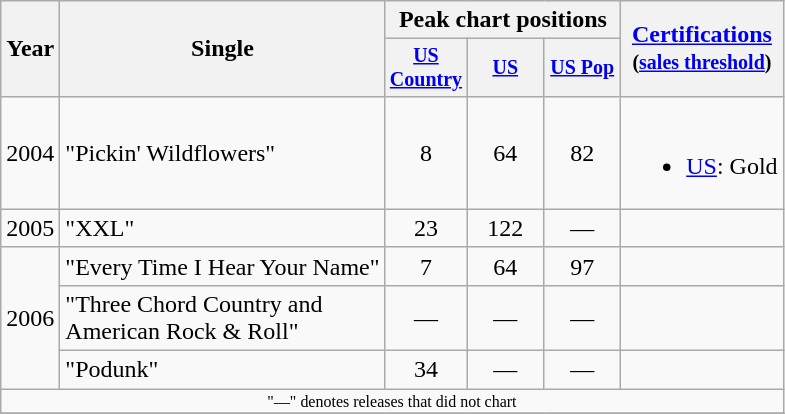<table class="wikitable" border="1">
<tr>
<th rowspan="2">Year</th>
<th rowspan="2">Single</th>
<th colspan="3">Peak chart positions</th>
<th rowspan="2"><a href='#'>Certifications</a><br><small>(<a href='#'>sales threshold</a>)</small></th>
</tr>
<tr style="font-size:smaller;">
<th width="45"><a href='#'>US Country</a></th>
<th width="45"><a href='#'>US</a></th>
<th width="45"><a href='#'>US Pop</a></th>
</tr>
<tr>
<td>2004</td>
<td>"Pickin' Wildflowers"</td>
<td align="center">8</td>
<td align="center">64</td>
<td align="center">82</td>
<td align="left"><br><ul><li><a href='#'>US</a>: Gold</li></ul></td>
</tr>
<tr>
<td>2005</td>
<td>"XXL"</td>
<td align="center">23</td>
<td align="center">122</td>
<td align="center">—</td>
<td></td>
</tr>
<tr>
<td rowspan="3">2006</td>
<td>"Every Time I Hear Your Name"</td>
<td align="center">7</td>
<td align="center">64</td>
<td align="center">97</td>
<td></td>
</tr>
<tr>
<td>"Three Chord Country and<br>American Rock & Roll"</td>
<td align="center">—</td>
<td align="center">—</td>
<td align="center">—</td>
<td></td>
</tr>
<tr>
<td>"Podunk"</td>
<td align="center">34</td>
<td align="center">—</td>
<td align="center">—</td>
<td></td>
</tr>
<tr>
<td align="center" colspan="6" style="font-size:8pt">"—" denotes releases that did not chart</td>
</tr>
<tr>
</tr>
</table>
